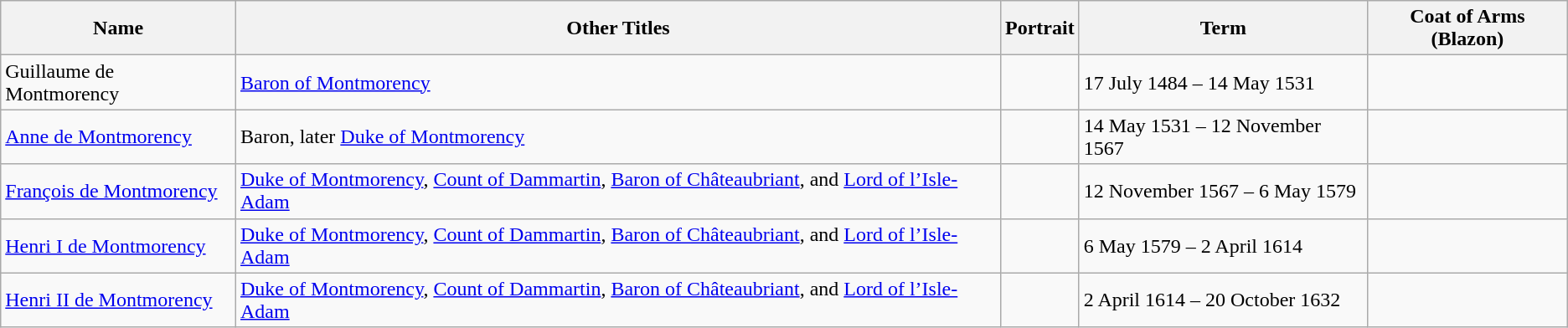<table class="wikitable">
<tr>
<th>Name</th>
<th>Other Titles</th>
<th>Portrait</th>
<th>Term</th>
<th>Coat of Arms (Blazon)</th>
</tr>
<tr>
<td>Guillaume de Montmorency</td>
<td><a href='#'>Baron of Montmorency</a></td>
<td></td>
<td>17 July 1484 – 14 May 1531</td>
<td></td>
</tr>
<tr>
<td><a href='#'>Anne de Montmorency</a></td>
<td>Baron, later <a href='#'>Duke of Montmorency</a></td>
<td></td>
<td>14 May 1531 – 12 November 1567</td>
<td></td>
</tr>
<tr>
<td><a href='#'>François de Montmorency</a></td>
<td><a href='#'>Duke of Montmorency</a>, <a href='#'>Count of Dammartin</a>, <a href='#'>Baron of Châteaubriant</a>, and <a href='#'>Lord of l’Isle-Adam</a></td>
<td></td>
<td>12 November 1567 – 6 May 1579</td>
<td></td>
</tr>
<tr>
<td><a href='#'>Henri I de Montmorency</a></td>
<td><a href='#'>Duke of Montmorency</a>, <a href='#'>Count of Dammartin</a>, <a href='#'>Baron of Châteaubriant</a>, and <a href='#'>Lord of l’Isle-Adam</a></td>
<td></td>
<td>6 May 1579 – 2 April 1614</td>
<td></td>
</tr>
<tr>
<td><a href='#'>Henri II de Montmorency</a></td>
<td><a href='#'>Duke of Montmorency</a>, <a href='#'>Count of Dammartin</a>, <a href='#'>Baron of Châteaubriant</a>, and <a href='#'>Lord of l’Isle-Adam</a></td>
<td></td>
<td>2 April 1614 – 20 October 1632</td>
<td></td>
</tr>
</table>
